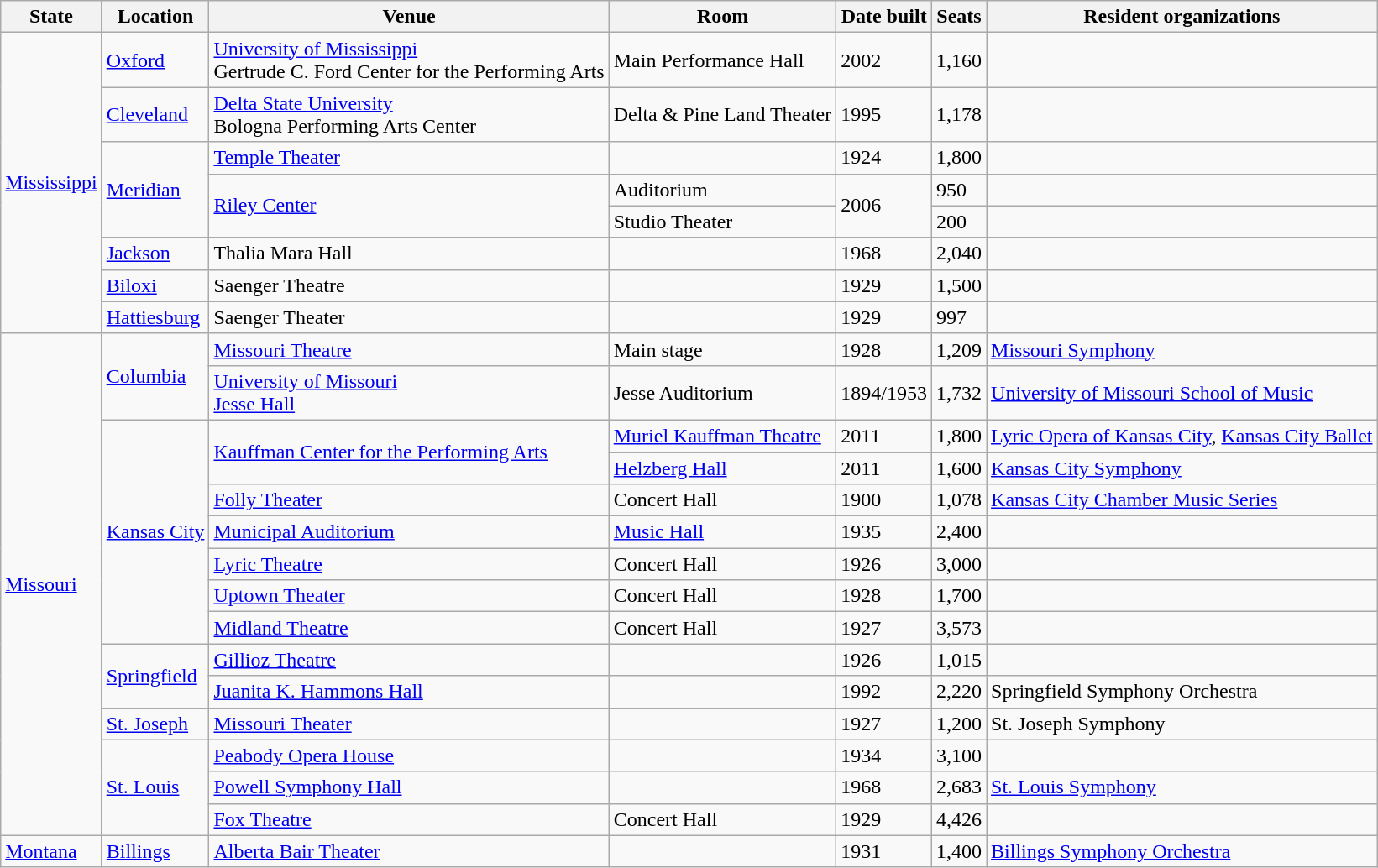<table class="wikitable sortable">
<tr>
<th>State</th>
<th>Location</th>
<th>Venue</th>
<th>Room</th>
<th>Date built</th>
<th>Seats</th>
<th>Resident organizations</th>
</tr>
<tr>
<td rowspan=8><a href='#'>Mississippi</a></td>
<td><a href='#'>Oxford</a></td>
<td><a href='#'>University of Mississippi</a><br>Gertrude C. Ford Center for the Performing Arts</td>
<td>Main Performance Hall</td>
<td>2002</td>
<td>1,160</td>
<td></td>
</tr>
<tr>
<td><a href='#'>Cleveland</a></td>
<td><a href='#'>Delta State University</a><br>Bologna Performing Arts Center</td>
<td>Delta & Pine Land Theater</td>
<td>1995</td>
<td>1,178</td>
<td></td>
</tr>
<tr>
<td rowspan=3><a href='#'>Meridian</a></td>
<td><a href='#'>Temple Theater</a></td>
<td></td>
<td>1924</td>
<td>1,800</td>
<td></td>
</tr>
<tr>
<td rowspan=2><a href='#'>Riley Center</a></td>
<td>Auditorium</td>
<td rowspan=2>2006</td>
<td>950</td>
<td></td>
</tr>
<tr>
<td>Studio Theater</td>
<td>200</td>
<td></td>
</tr>
<tr>
<td><a href='#'>Jackson</a></td>
<td>Thalia Mara Hall</td>
<td></td>
<td>1968</td>
<td>2,040</td>
<td></td>
</tr>
<tr>
<td><a href='#'>Biloxi</a></td>
<td>Saenger Theatre</td>
<td></td>
<td>1929</td>
<td>1,500</td>
<td></td>
</tr>
<tr>
<td><a href='#'>Hattiesburg</a></td>
<td>Saenger Theater</td>
<td></td>
<td>1929</td>
<td>997</td>
<td></td>
</tr>
<tr>
<td rowspan=15><a href='#'>Missouri</a></td>
<td rowspan=2><a href='#'>Columbia</a></td>
<td><a href='#'>Missouri Theatre</a></td>
<td>Main stage</td>
<td>1928</td>
<td>1,209</td>
<td><a href='#'>Missouri Symphony</a></td>
</tr>
<tr>
<td><a href='#'>University of Missouri</a><br><a href='#'>Jesse Hall</a></td>
<td>Jesse Auditorium</td>
<td>1894/1953</td>
<td>1,732</td>
<td><a href='#'>University of Missouri School of Music</a></td>
</tr>
<tr>
<td rowspan=7><a href='#'>Kansas City</a></td>
<td rowspan = 2><a href='#'>Kauffman Center for the Performing Arts</a></td>
<td><a href='#'>Muriel Kauffman Theatre</a></td>
<td>2011</td>
<td>1,800</td>
<td><a href='#'>Lyric Opera of Kansas City</a>, <a href='#'>Kansas City Ballet</a></td>
</tr>
<tr>
<td><a href='#'>Helzberg Hall</a></td>
<td>2011</td>
<td>1,600</td>
<td><a href='#'>Kansas City Symphony</a></td>
</tr>
<tr>
<td><a href='#'>Folly Theater</a></td>
<td>Concert Hall</td>
<td>1900</td>
<td>1,078</td>
<td><a href='#'>Kansas City Chamber Music Series</a></td>
</tr>
<tr>
<td><a href='#'>Municipal Auditorium</a></td>
<td><a href='#'>Music Hall</a></td>
<td>1935</td>
<td>2,400</td>
<td></td>
</tr>
<tr>
<td><a href='#'>Lyric Theatre</a></td>
<td>Concert Hall</td>
<td>1926</td>
<td>3,000</td>
<td></td>
</tr>
<tr>
<td><a href='#'>Uptown Theater</a></td>
<td>Concert Hall</td>
<td>1928</td>
<td>1,700</td>
<td></td>
</tr>
<tr>
<td><a href='#'>Midland Theatre</a></td>
<td>Concert Hall</td>
<td>1927</td>
<td>3,573</td>
<td></td>
</tr>
<tr>
<td rowspan=2><a href='#'>Springfield</a></td>
<td><a href='#'>Gillioz Theatre</a></td>
<td></td>
<td>1926</td>
<td>1,015</td>
<td></td>
</tr>
<tr>
<td><a href='#'>Juanita K. Hammons Hall</a></td>
<td></td>
<td>1992</td>
<td>2,220</td>
<td>Springfield Symphony Orchestra</td>
</tr>
<tr>
<td><a href='#'>St. Joseph</a></td>
<td><a href='#'>Missouri Theater</a></td>
<td></td>
<td>1927</td>
<td>1,200</td>
<td>St. Joseph Symphony</td>
</tr>
<tr>
<td rowspan=3><a href='#'>St. Louis</a></td>
<td><a href='#'>Peabody Opera House</a></td>
<td></td>
<td>1934</td>
<td>3,100</td>
<td></td>
</tr>
<tr>
<td><a href='#'>Powell Symphony Hall</a></td>
<td></td>
<td>1968</td>
<td>2,683</td>
<td><a href='#'>St. Louis Symphony</a></td>
</tr>
<tr>
<td><a href='#'>Fox Theatre</a></td>
<td>Concert Hall</td>
<td>1929</td>
<td>4,426</td>
<td></td>
</tr>
<tr>
<td><a href='#'>Montana</a></td>
<td><a href='#'>Billings</a></td>
<td><a href='#'>Alberta Bair Theater</a></td>
<td></td>
<td>1931</td>
<td>1,400</td>
<td><a href='#'>Billings Symphony Orchestra</a></td>
</tr>
</table>
